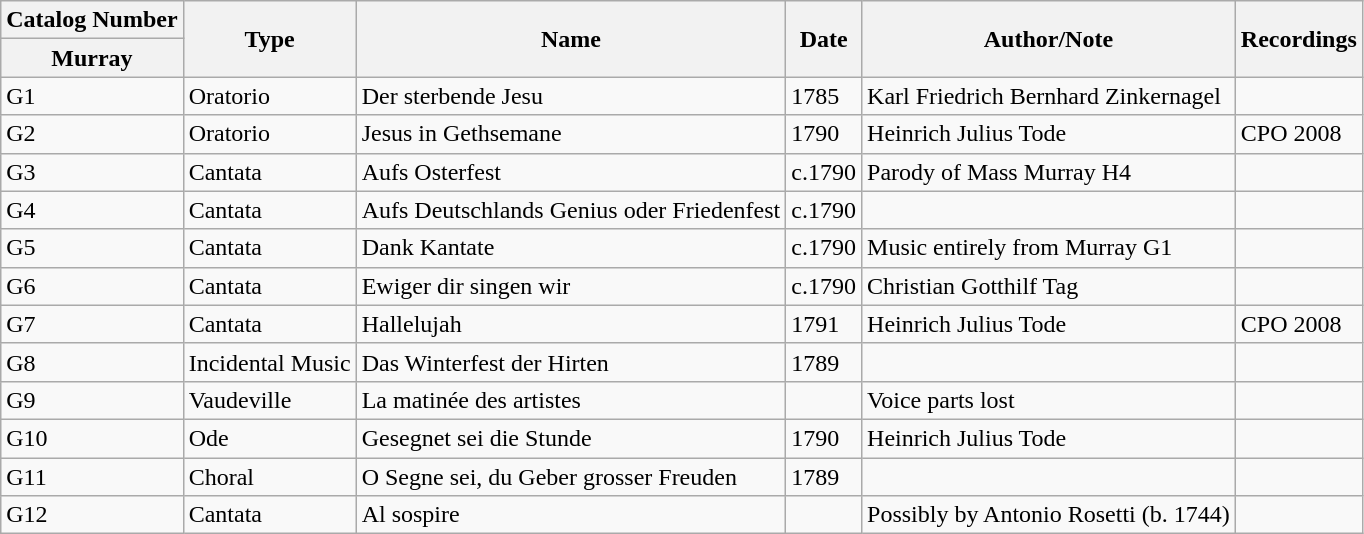<table class="wikitable">
<tr>
<th colspan="1">Catalog Number</th>
<th rowspan="2">Type</th>
<th rowspan="2">Name</th>
<th rowspan="2">Date</th>
<th rowspan="2">Author/Note</th>
<th rowspan="2">Recordings</th>
</tr>
<tr>
<th>Murray</th>
</tr>
<tr>
<td>G1</td>
<td>Oratorio</td>
<td>Der sterbende Jesu</td>
<td>1785</td>
<td>Karl Friedrich Bernhard Zinkernagel</td>
<td></td>
</tr>
<tr>
<td>G2</td>
<td>Oratorio</td>
<td>Jesus in Gethsemane</td>
<td>1790</td>
<td>Heinrich Julius Tode</td>
<td>CPO 2008</td>
</tr>
<tr>
<td>G3</td>
<td>Cantata</td>
<td>Aufs Osterfest</td>
<td>c.1790</td>
<td>Parody of Mass Murray H4</td>
<td></td>
</tr>
<tr>
<td>G4</td>
<td>Cantata</td>
<td>Aufs Deutschlands Genius oder Friedenfest</td>
<td>c.1790</td>
<td></td>
<td></td>
</tr>
<tr>
<td>G5</td>
<td>Cantata</td>
<td>Dank Kantate</td>
<td>c.1790</td>
<td>Music entirely from Murray G1</td>
<td></td>
</tr>
<tr>
<td>G6</td>
<td>Cantata</td>
<td>Ewiger dir singen wir</td>
<td>c.1790</td>
<td>Christian Gotthilf Tag</td>
<td></td>
</tr>
<tr>
<td>G7</td>
<td>Cantata</td>
<td>Hallelujah</td>
<td>1791</td>
<td>Heinrich Julius Tode</td>
<td>CPO 2008</td>
</tr>
<tr>
<td>G8</td>
<td>Incidental Music</td>
<td>Das Winterfest der Hirten</td>
<td>1789</td>
<td></td>
<td></td>
</tr>
<tr>
<td>G9</td>
<td>Vaudeville</td>
<td>La matinée des artistes</td>
<td></td>
<td>Voice parts lost</td>
<td></td>
</tr>
<tr>
<td>G10</td>
<td>Ode</td>
<td>Gesegnet sei die Stunde</td>
<td>1790</td>
<td>Heinrich Julius Tode</td>
<td></td>
</tr>
<tr>
<td>G11</td>
<td>Choral</td>
<td>O Segne sei, du Geber grosser Freuden</td>
<td>1789</td>
<td></td>
<td></td>
</tr>
<tr>
<td>G12</td>
<td>Cantata</td>
<td>Al sospire</td>
<td></td>
<td>Possibly by Antonio Rosetti (b. 1744)</td>
<td></td>
</tr>
</table>
